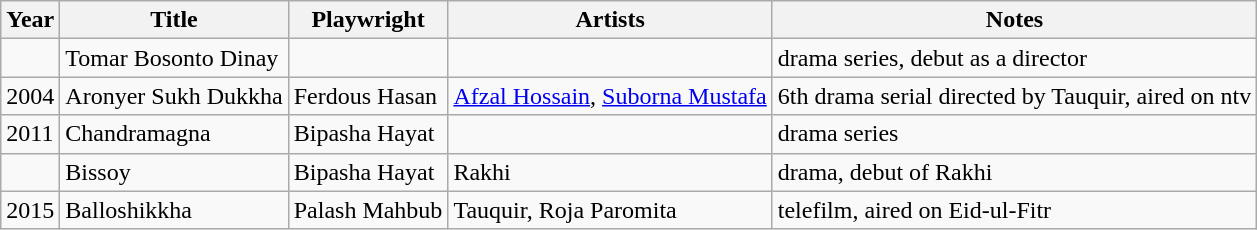<table class="wikitable">
<tr>
<th>Year</th>
<th>Title</th>
<th>Playwright</th>
<th>Artists</th>
<th>Notes</th>
</tr>
<tr>
<td></td>
<td>Tomar Bosonto Dinay</td>
<td></td>
<td></td>
<td>drama series, debut as a director</td>
</tr>
<tr>
<td>2004</td>
<td>Aronyer Sukh Dukkha</td>
<td>Ferdous Hasan</td>
<td><a href='#'>Afzal Hossain</a>, <a href='#'>Suborna Mustafa</a></td>
<td>6th drama serial directed by Tauquir, aired on ntv</td>
</tr>
<tr>
<td>2011</td>
<td>Chandramagna</td>
<td>Bipasha Hayat</td>
<td></td>
<td>drama series</td>
</tr>
<tr>
<td></td>
<td>Bissoy</td>
<td>Bipasha Hayat</td>
<td>Rakhi</td>
<td>drama, debut of Rakhi</td>
</tr>
<tr>
<td>2015</td>
<td>Balloshikkha</td>
<td>Palash Mahbub</td>
<td>Tauquir, Roja Paromita</td>
<td>telefilm, aired on Eid-ul-Fitr</td>
</tr>
</table>
